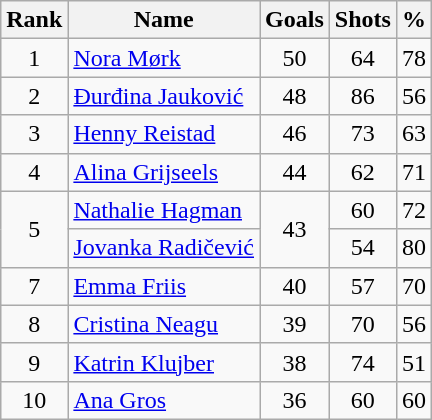<table class="wikitable sortable" style="text-align: center;">
<tr>
<th>Rank</th>
<th>Name</th>
<th>Goals</th>
<th>Shots</th>
<th>%</th>
</tr>
<tr>
<td>1</td>
<td style="text-align: left;"> <a href='#'>Nora Mørk</a></td>
<td>50</td>
<td>64</td>
<td>78</td>
</tr>
<tr>
<td>2</td>
<td style="text-align: left;"> <a href='#'>Đurđina Jauković</a></td>
<td>48</td>
<td>86</td>
<td>56</td>
</tr>
<tr>
<td>3</td>
<td style="text-align: left;"> <a href='#'>Henny Reistad</a></td>
<td>46</td>
<td>73</td>
<td>63</td>
</tr>
<tr>
<td>4</td>
<td style="text-align: left;"> <a href='#'>Alina Grijseels</a></td>
<td>44</td>
<td>62</td>
<td>71</td>
</tr>
<tr>
<td rowspan="2">5</td>
<td style="text-align: left;"> <a href='#'>Nathalie Hagman</a></td>
<td rowspan="2">43</td>
<td>60</td>
<td>72</td>
</tr>
<tr>
<td style="text-align: left;"> <a href='#'>Jovanka Radičević</a></td>
<td>54</td>
<td>80</td>
</tr>
<tr>
<td>7</td>
<td style="text-align: left;"> <a href='#'>Emma Friis</a></td>
<td>40</td>
<td>57</td>
<td>70</td>
</tr>
<tr>
<td>8</td>
<td style="text-align: left;"> <a href='#'>Cristina Neagu</a></td>
<td>39</td>
<td>70</td>
<td>56</td>
</tr>
<tr>
<td>9</td>
<td style="text-align: left;"> <a href='#'>Katrin Klujber</a></td>
<td>38</td>
<td>74</td>
<td>51</td>
</tr>
<tr>
<td>10</td>
<td style="text-align: left;"> <a href='#'>Ana Gros</a></td>
<td>36</td>
<td>60</td>
<td>60</td>
</tr>
</table>
